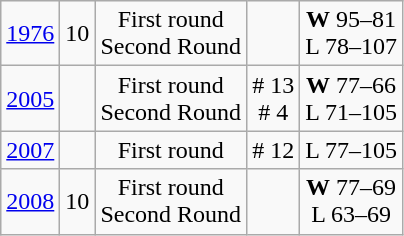<table class="wikitable">
<tr align="center">
<td><a href='#'>1976</a></td>
<td>10</td>
<td>First round<br>Second Round</td>
<td><br></td>
<td><strong>W</strong> 95–81<br>L 78–107</td>
</tr>
<tr align="center">
<td><a href='#'>2005</a></td>
<td></td>
<td>First round<br>Second Round</td>
<td># 13 <br># 4 </td>
<td><strong>W</strong> 77–66<br>L 71–105</td>
</tr>
<tr align="center">
<td><a href='#'>2007</a></td>
<td></td>
<td>First round</td>
<td># 12 </td>
<td>L 77–105</td>
</tr>
<tr align="center">
<td><a href='#'>2008</a></td>
<td>10</td>
<td>First round<br>Second Round</td>
<td><br></td>
<td><strong>W</strong> 77–69<br>L 63–69</td>
</tr>
</table>
